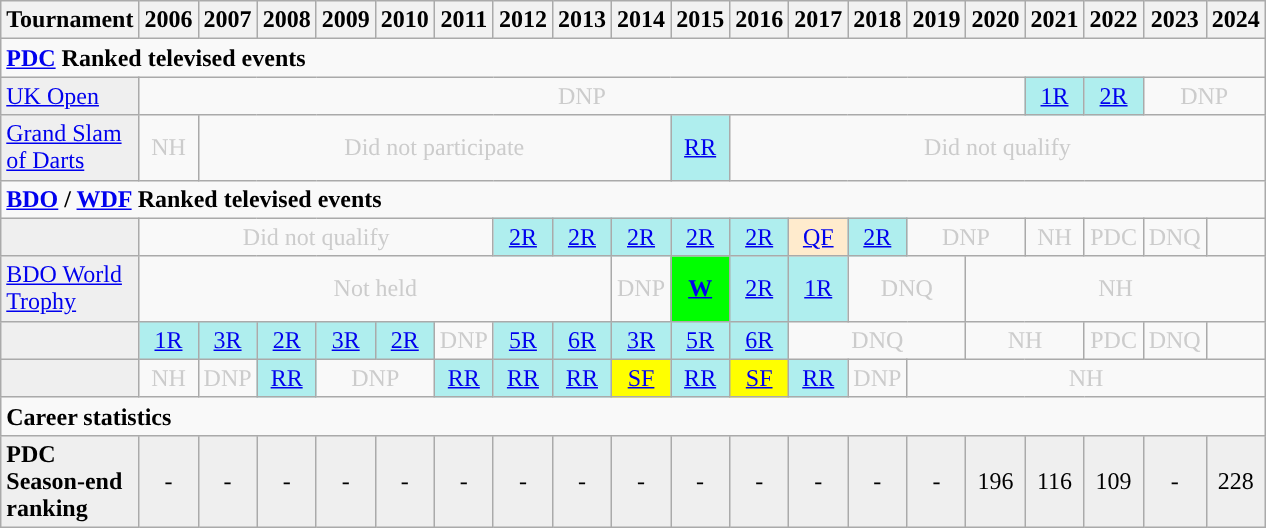<table class="wikitable" style="width:50%; margin:0">
<tr>
<th>Tournament</th>
<th>2006</th>
<th>2007</th>
<th>2008</th>
<th>2009</th>
<th>2010</th>
<th>2011</th>
<th>2012</th>
<th>2013</th>
<th>2014</th>
<th>2015</th>
<th>2016</th>
<th>2017</th>
<th>2018</th>
<th>2019</th>
<th>2020</th>
<th>2021</th>
<th>2022</th>
<th>2023</th>
<th>2024</th>
</tr>
<tr>
<td colspan="28" align="left"><strong><a href='#'>PDC</a> Ranked televised events</strong></td>
</tr>
<tr>
<td style="background:#efefef;"><a href='#'>UK Open</a></td>
<td colspan="15" style="text-align:center; color:#ccc;">DNP</td>
<td style="text-align:center; background:#afeeee;"><a href='#'>1R</a></td>
<td style="text-align:center; background:#afeeee;"><a href='#'>2R</a></td>
<td colspan="2" style="text-align:center; color:#ccc;">DNP</td>
</tr>
<tr>
<td style="background:#efefef;"><a href='#'>Grand Slam of Darts</a></td>
<td style="text-align:center; color:#ccc;">NH</td>
<td colspan="8" style="text-align:center; color:#ccc;">Did not participate</td>
<td style="text-align:center; background:#afeeee;"><a href='#'>RR</a></td>
<td colspan="9" style="text-align:center; color:#ccc;">Did not qualify</td>
</tr>
<tr>
<td colspan="20" style="text-align:left"><strong><a href='#'>BDO</a> / <a href='#'>WDF</a> Ranked televised events</strong></td>
</tr>
<tr>
<td style="background:#efefef;"></td>
<td colspan="6" style="text-align:center; color:#ccc;">Did not qualify</td>
<td style="text-align:center; background:#afeeee;"><a href='#'>2R</a></td>
<td style="text-align:center; background:#afeeee;"><a href='#'>2R</a></td>
<td style="text-align:center; background:#afeeee;"><a href='#'>2R</a></td>
<td style="text-align:center; background:#afeeee;"><a href='#'>2R</a></td>
<td style="text-align:center; background:#afeeee;"><a href='#'>2R</a></td>
<td style="text-align:center; background:#ffebcd;"><a href='#'>QF</a></td>
<td style="text-align:center; background:#afeeee;"><a href='#'>2R</a></td>
<td colspan="2" style="text-align:center; color:#ccc;">DNP</td>
<td style="text-align:center; color:#ccc;">NH</td>
<td style="text-align:center; color:#ccc;">PDC</td>
<td style="text-align:center; color:#ccc;">DNQ</td>
<td></td>
</tr>
<tr>
<td style="background:#efefef;"><a href='#'>BDO World Trophy</a></td>
<td colspan="8" style="text-align:center; color:#ccc;">Not held</td>
<td style="text-align:center; color:#ccc;">DNP</td>
<td style="text-align:center; background:lime;"><strong><a href='#'>W</a></strong></td>
<td style="text-align:center; background:#afeeee;"><a href='#'>2R</a></td>
<td style="text-align:center; background:#afeeee;"><a href='#'>1R</a></td>
<td colspan="2" style="text-align:center; color:#ccc;">DNQ</td>
<td colspan="5" style="text-align:center; color:#ccc;">NH</td>
</tr>
<tr>
<td style="background:#efefef;"></td>
<td style="text-align:center; background:#afeeee;"><a href='#'>1R</a></td>
<td style="text-align:center; background:#afeeee;"><a href='#'>3R</a></td>
<td style="text-align:center; background:#afeeee;"><a href='#'>2R</a></td>
<td style="text-align:center; background:#afeeee;"><a href='#'>3R</a></td>
<td style="text-align:center; background:#afeeee;"><a href='#'>2R</a></td>
<td style="text-align:center; color:#ccc;">DNP</td>
<td style="text-align:center; background:#afeeee;"><a href='#'>5R</a></td>
<td style="text-align:center; background:#afeeee;"><a href='#'>6R</a></td>
<td style="text-align:center; background:#afeeee;"><a href='#'>3R</a></td>
<td style="text-align:center; background:#afeeee;"><a href='#'>5R</a></td>
<td style="text-align:center; background:#afeeee;"><a href='#'>6R</a></td>
<td colspan="3" style="text-align:center; color:#ccc;">DNQ</td>
<td colspan="2" style="text-align:center; color:#ccc;">NH</td>
<td style="text-align:center; color:#ccc;">PDC</td>
<td style="text-align:center; color:#ccc;">DNQ</td>
<td></td>
</tr>
<tr>
<td style="background:#efefef;"></td>
<td style="text-align:center; color:#ccc;">NH</td>
<td style="text-align:center; color:#ccc;">DNP</td>
<td style="text-align:center; background:#afeeee;"><a href='#'>RR</a></td>
<td colspan="2" style="text-align:center; color:#ccc;">DNP</td>
<td style="text-align:center; background:#afeeee;"><a href='#'>RR</a></td>
<td style="text-align:center; background:#afeeee;"><a href='#'>RR</a></td>
<td style="text-align:center; background:#afeeee;"><a href='#'>RR</a></td>
<td style="text-align:center; background:yellow;"><a href='#'>SF</a></td>
<td style="text-align:center; background:#afeeee;"><a href='#'>RR</a></td>
<td style="text-align:center; background:yellow;"><a href='#'>SF</a></td>
<td style="text-align:center; background:#afeeee;"><a href='#'>RR</a></td>
<td style="text-align:center; color:#ccc;">DNP</td>
<td colspan="6" style="text-align:center; color:#ccc;">NH</td>
</tr>
<tr>
<td colspan="28" align="left"><strong>Career statistics</strong></td>
</tr>
<tr bgcolor="efefef">
<td align="left"><strong>PDC Season-end ranking</strong></td>
<td style="text-align:center;">-</td>
<td style="text-align:center;">-</td>
<td style="text-align:center;">-</td>
<td style="text-align:center;">-</td>
<td style="text-align:center;">-</td>
<td style="text-align:center;">-</td>
<td style="text-align:center;">-</td>
<td style="text-align:center;">-</td>
<td style="text-align:center;">-</td>
<td style="text-align:center;">-</td>
<td style="text-align:center;">-</td>
<td style="text-align:center;">-</td>
<td style="text-align:center;">-</td>
<td style="text-align:center;">-</td>
<td style="text-align:center;">196</td>
<td style="text-align:center;">116</td>
<td style="text-align:center;">109</td>
<td style="text-align:center;">-</td>
<td style="text-align:center;">228</td>
</tr>
</table>
